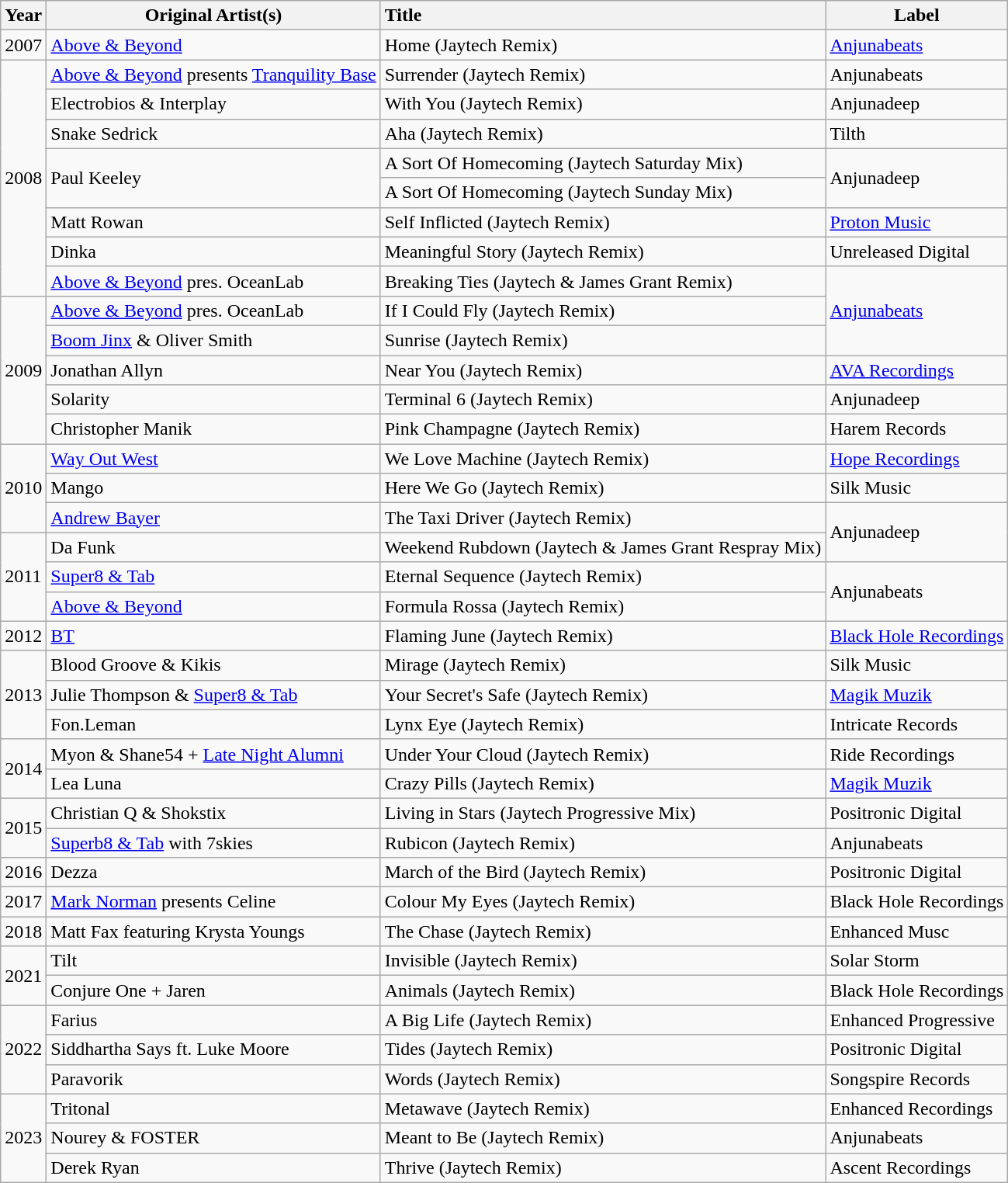<table class="wikitable plainrowheaders">
<tr>
<th style="text-align:center; width:auto;">Year</th>
<th>Original Artist(s)</th>
<th style="text-align:left;">Title</th>
<th>Label</th>
</tr>
<tr>
<td>2007</td>
<td><a href='#'>Above & Beyond</a></td>
<td>Home (Jaytech Remix)</td>
<td><a href='#'>Anjunabeats</a></td>
</tr>
<tr>
<td rowspan="8">2008</td>
<td><a href='#'>Above & Beyond</a> presents <a href='#'>Tranquility Base</a></td>
<td>Surrender (Jaytech Remix)</td>
<td>Anjunabeats</td>
</tr>
<tr>
<td>Electrobios & Interplay</td>
<td>With You (Jaytech Remix)</td>
<td>Anjunadeep</td>
</tr>
<tr>
<td>Snake Sedrick</td>
<td>Aha (Jaytech Remix)</td>
<td>Tilth</td>
</tr>
<tr>
<td rowspan="2">Paul Keeley</td>
<td>A Sort Of Homecoming (Jaytech Saturday Mix)</td>
<td rowspan="2">Anjunadeep</td>
</tr>
<tr>
<td>A Sort Of Homecoming (Jaytech Sunday Mix)</td>
</tr>
<tr>
<td>Matt Rowan</td>
<td>Self Inflicted (Jaytech Remix)</td>
<td><a href='#'>Proton Music</a></td>
</tr>
<tr>
<td>Dinka</td>
<td>Meaningful Story (Jaytech Remix)</td>
<td>Unreleased Digital</td>
</tr>
<tr>
<td><a href='#'>Above & Beyond</a> pres. OceanLab</td>
<td>Breaking Ties (Jaytech & James Grant Remix)</td>
<td rowspan="3"><a href='#'>Anjunabeats</a></td>
</tr>
<tr>
<td rowspan="5">2009</td>
<td><a href='#'>Above & Beyond</a> pres. OceanLab</td>
<td>If I Could Fly (Jaytech Remix)</td>
</tr>
<tr>
<td><a href='#'>Boom Jinx</a> & Oliver Smith</td>
<td>Sunrise (Jaytech Remix)</td>
</tr>
<tr>
<td>Jonathan Allyn</td>
<td>Near You (Jaytech Remix)</td>
<td><a href='#'>AVA Recordings</a></td>
</tr>
<tr>
<td>Solarity</td>
<td>Terminal 6 (Jaytech Remix)</td>
<td>Anjunadeep</td>
</tr>
<tr>
<td>Christopher Manik</td>
<td>Pink Champagne (Jaytech Remix)</td>
<td>Harem Records</td>
</tr>
<tr>
<td rowspan="3">2010</td>
<td><a href='#'>Way Out West</a></td>
<td>We Love Machine (Jaytech Remix)</td>
<td><a href='#'>Hope Recordings</a></td>
</tr>
<tr>
<td>Mango</td>
<td>Here We Go (Jaytech Remix)</td>
<td>Silk Music</td>
</tr>
<tr>
<td><a href='#'>Andrew Bayer</a></td>
<td>The Taxi Driver (Jaytech Remix)</td>
<td rowspan="2">Anjunadeep</td>
</tr>
<tr>
<td rowspan="3">2011</td>
<td>Da Funk</td>
<td>Weekend Rubdown (Jaytech & James Grant Respray Mix)</td>
</tr>
<tr>
<td><a href='#'>Super8 & Tab</a></td>
<td>Eternal Sequence (Jaytech Remix)</td>
<td rowspan="2">Anjunabeats</td>
</tr>
<tr>
<td><a href='#'>Above & Beyond</a></td>
<td>Formula Rossa (Jaytech Remix)</td>
</tr>
<tr>
<td>2012</td>
<td><a href='#'>BT</a></td>
<td>Flaming June (Jaytech Remix)</td>
<td><a href='#'>Black Hole Recordings</a></td>
</tr>
<tr>
<td rowspan="3">2013</td>
<td>Blood Groove & Kikis</td>
<td>Mirage (Jaytech Remix)</td>
<td>Silk Music</td>
</tr>
<tr>
<td>Julie Thompson & <a href='#'>Super8 & Tab</a></td>
<td>Your Secret's Safe (Jaytech Remix)</td>
<td><a href='#'>Magik Muzik</a></td>
</tr>
<tr>
<td>Fon.Leman</td>
<td>Lynx Eye (Jaytech Remix)</td>
<td>Intricate Records</td>
</tr>
<tr>
<td rowspan="2">2014</td>
<td>Myon & Shane54 + <a href='#'>Late Night Alumni</a></td>
<td>Under Your Cloud (Jaytech Remix)</td>
<td>Ride Recordings</td>
</tr>
<tr>
<td>Lea Luna</td>
<td>Crazy Pills (Jaytech Remix)</td>
<td><a href='#'>Magik Muzik</a></td>
</tr>
<tr>
<td rowspan="2">2015</td>
<td>Christian Q & Shokstix</td>
<td>Living in Stars (Jaytech Progressive Mix)</td>
<td>Positronic Digital</td>
</tr>
<tr>
<td><a href='#'>Superb8 & Tab</a> with 7skies</td>
<td>Rubicon (Jaytech Remix)</td>
<td>Anjunabeats</td>
</tr>
<tr>
<td>2016</td>
<td>Dezza</td>
<td>March of the Bird (Jaytech Remix)</td>
<td>Positronic Digital</td>
</tr>
<tr>
<td>2017</td>
<td><a href='#'>Mark Norman</a> presents Celine</td>
<td>Colour My Eyes (Jaytech Remix)</td>
<td>Black Hole Recordings</td>
</tr>
<tr>
<td>2018</td>
<td>Matt Fax featuring Krysta Youngs</td>
<td>The Chase (Jaytech Remix)</td>
<td>Enhanced Musc</td>
</tr>
<tr>
<td rowspan="2">2021</td>
<td>Tilt</td>
<td>Invisible (Jaytech Remix)</td>
<td>Solar Storm</td>
</tr>
<tr>
<td>Conjure One + Jaren</td>
<td>Animals (Jaytech Remix)</td>
<td>Black Hole Recordings</td>
</tr>
<tr>
<td rowspan="3">2022</td>
<td>Farius</td>
<td>A Big Life (Jaytech Remix)</td>
<td>Enhanced Progressive</td>
</tr>
<tr>
<td>Siddhartha Says ft. Luke Moore</td>
<td>Tides (Jaytech Remix)</td>
<td>Positronic Digital</td>
</tr>
<tr>
<td>Paravorik</td>
<td>Words (Jaytech Remix)</td>
<td>Songspire Records</td>
</tr>
<tr>
<td rowspan="3">2023</td>
<td>Tritonal</td>
<td>Metawave (Jaytech Remix)</td>
<td>Enhanced Recordings</td>
</tr>
<tr>
<td>Nourey & FOSTER</td>
<td>Meant to Be (Jaytech Remix)</td>
<td>Anjunabeats</td>
</tr>
<tr>
<td>Derek Ryan</td>
<td>Thrive (Jaytech Remix)</td>
<td>Ascent Recordings</td>
</tr>
</table>
